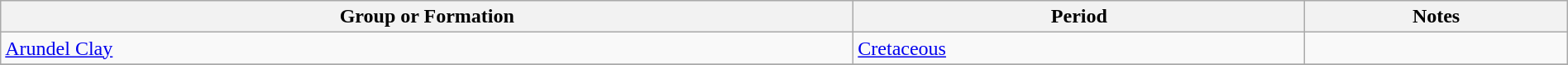<table class="wikitable sortable" style="width: 100%;">
<tr>
<th>Group or Formation</th>
<th>Period</th>
<th class="unsortable">Notes</th>
</tr>
<tr>
<td><a href='#'>Arundel Clay</a></td>
<td><a href='#'>Cretaceous</a></td>
<td></td>
</tr>
<tr>
</tr>
</table>
